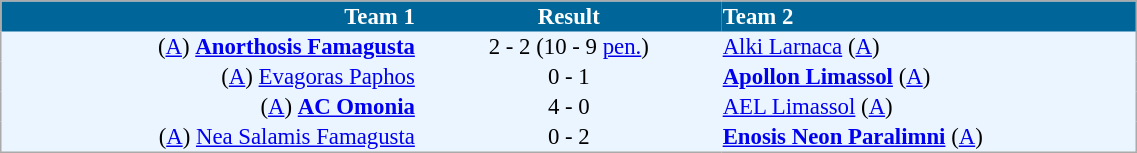<table cellspacing="0" style="background: #EBF5FF; border: 1px #aaa solid; border-collapse: collapse; font-size: 95%;" width=60%>
<tr bgcolor=#006699 style="color:white;">
<th width=30% align="right">Team 1</th>
<th width=22% align="center">Result</th>
<th width=30% align="left">Team 2</th>
</tr>
<tr>
<td align=right>(<a href='#'>A</a>) <strong><a href='#'>Anorthosis Famagusta</a></strong></td>
<td align=center>2 - 2 (10 - 9 <a href='#'>pen.</a>)</td>
<td align=left><a href='#'>Alki Larnaca</a> (<a href='#'>A</a>)</td>
</tr>
<tr>
<td align=right>(<a href='#'>A</a>) <a href='#'>Evagoras Paphos</a></td>
<td align=center>0 - 1</td>
<td align=left><strong><a href='#'>Apollon Limassol</a></strong> (<a href='#'>A</a>)</td>
</tr>
<tr>
<td align=right>(<a href='#'>A</a>) <strong><a href='#'>AC Omonia</a></strong></td>
<td align=center>4 - 0</td>
<td align=left><a href='#'>AEL Limassol</a> (<a href='#'>A</a>)</td>
</tr>
<tr>
<td align=right>(<a href='#'>A</a>) <a href='#'>Nea Salamis Famagusta</a></td>
<td align=center>0 - 2</td>
<td align=left><strong><a href='#'>Enosis Neon Paralimni</a></strong> (<a href='#'>A</a>)</td>
</tr>
<tr>
</tr>
</table>
